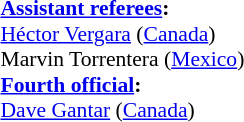<table width=50% style="font-size: 90%">
<tr>
<td><br><br><strong><a href='#'>Assistant referees</a>:</strong>
<br><a href='#'>Héctor Vergara</a> (<a href='#'>Canada</a>)
<br>Marvin Torrentera (<a href='#'>Mexico</a>)
<br><strong><a href='#'>Fourth official</a>:</strong>
<br><a href='#'>Dave Gantar</a> (<a href='#'>Canada</a>)</td>
</tr>
</table>
